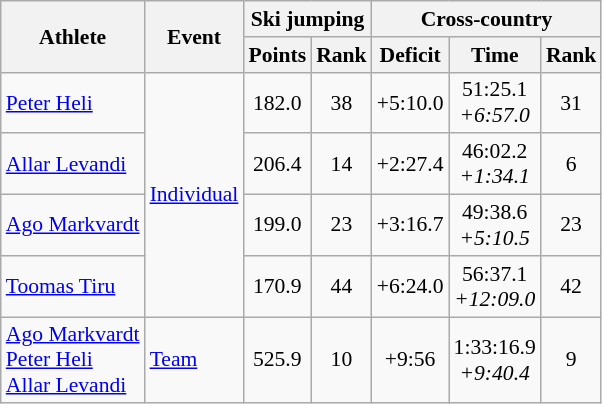<table class="wikitable" style="font-size:90%">
<tr>
<th rowspan="2">Athlete</th>
<th rowspan="2">Event</th>
<th colspan="2">Ski jumping</th>
<th colspan="6">Cross-country</th>
</tr>
<tr>
<th>Points</th>
<th>Rank</th>
<th>Deficit</th>
<th>Time</th>
<th>Rank</th>
</tr>
<tr align="center">
<td align="left"><a href='#'>Peter Heli</a></td>
<td align="left" rowspan=4><a href='#'>Individual</a></td>
<td>182.0</td>
<td>38</td>
<td>+5:10.0</td>
<td>51:25.1<br> <em>+6:57.0</em></td>
<td>31</td>
</tr>
<tr align="center">
<td align="left"><a href='#'>Allar Levandi</a></td>
<td>206.4</td>
<td>14</td>
<td>+2:27.4</td>
<td>46:02.2<br> <em>+1:34.1</em></td>
<td>6</td>
</tr>
<tr align="center">
<td align="left"><a href='#'>Ago Markvardt</a></td>
<td>199.0</td>
<td>23</td>
<td>+3:16.7</td>
<td>49:38.6<br> <em>+5:10.5</em></td>
<td>23</td>
</tr>
<tr align="center">
<td align="left"><a href='#'>Toomas Tiru</a></td>
<td>170.9</td>
<td>44</td>
<td>+6:24.0</td>
<td>56:37.1<br> <em>+12:09.0</em></td>
<td>42</td>
</tr>
<tr align="center">
<td align="left"><a href='#'>Ago Markvardt</a> <br> <a href='#'>Peter Heli</a> <br> <a href='#'>Allar Levandi</a></td>
<td align="left"><a href='#'>Team</a></td>
<td>525.9</td>
<td>10</td>
<td>+9:56</td>
<td>1:33:16.9<br> <em>+9:40.4</em></td>
<td>9</td>
</tr>
</table>
